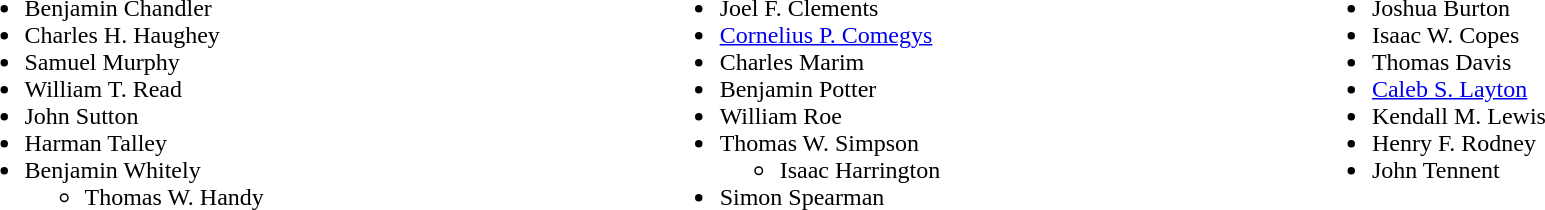<table width=100%>
<tr valign=top>
<td><br><ul><li>Benjamin Chandler</li><li>Charles H. Haughey</li><li>Samuel Murphy</li><li>William T. Read</li><li>John Sutton</li><li>Harman Talley</li><li>Benjamin Whitely<ul><li>Thomas W. Handy</li></ul></li></ul></td>
<td><br><ul><li>Joel F. Clements</li><li><a href='#'>Cornelius P. Comegys</a></li><li>Charles Marim</li><li>Benjamin Potter</li><li>William Roe</li><li>Thomas W. Simpson<ul><li>Isaac Harrington</li></ul></li><li>Simon Spearman</li></ul></td>
<td><br><ul><li>Joshua Burton</li><li>Isaac W. Copes</li><li>Thomas Davis</li><li><a href='#'>Caleb S. Layton</a></li><li>Kendall M. Lewis</li><li>Henry F. Rodney</li><li>John Tennent</li></ul></td>
</tr>
</table>
